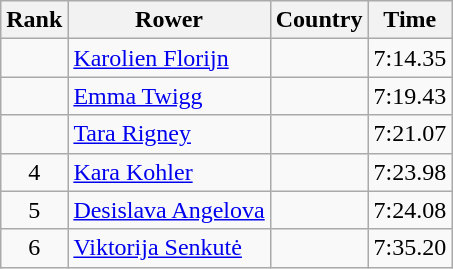<table class="wikitable" style="text-align:center">
<tr>
<th>Rank</th>
<th>Rower</th>
<th>Country</th>
<th>Time</th>
</tr>
<tr>
<td></td>
<td align="left"><a href='#'>Karolien Florijn</a></td>
<td align="left"></td>
<td>7:14.35</td>
</tr>
<tr>
<td></td>
<td align="left"><a href='#'>Emma Twigg</a></td>
<td align="left"></td>
<td>7:19.43</td>
</tr>
<tr>
<td></td>
<td align="left"><a href='#'>Tara Rigney</a></td>
<td align="left"></td>
<td>7:21.07</td>
</tr>
<tr>
<td>4</td>
<td align="left"><a href='#'>Kara Kohler</a></td>
<td align="left"></td>
<td>7:23.98</td>
</tr>
<tr>
<td>5</td>
<td align="left"><a href='#'>Desislava Angelova</a></td>
<td align="left"></td>
<td>7:24.08</td>
</tr>
<tr>
<td>6</td>
<td align="left"><a href='#'>Viktorija Senkutė</a></td>
<td align="left"></td>
<td>7:35.20</td>
</tr>
</table>
